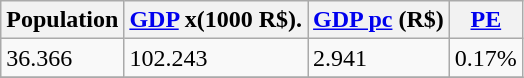<table class="wikitable" border="1">
<tr>
<th>Population</th>
<th><a href='#'>GDP</a> x(1000 R$).</th>
<th><a href='#'>GDP pc</a> (R$)</th>
<th><a href='#'>PE</a></th>
</tr>
<tr>
<td>36.366</td>
<td>102.243</td>
<td>2.941</td>
<td>0.17%</td>
</tr>
<tr>
</tr>
</table>
